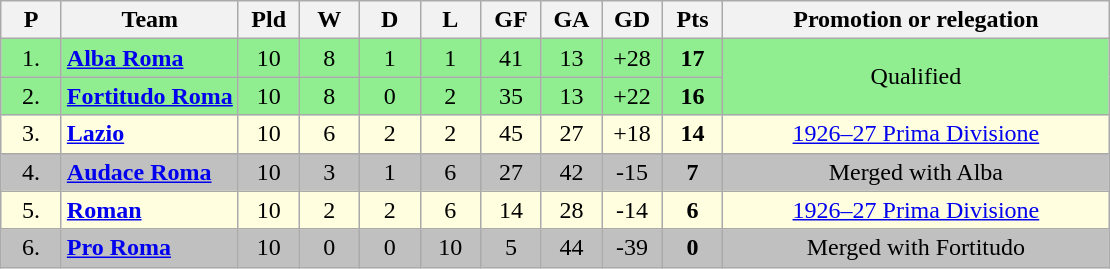<table class="wikitable sortable" style="text-align: center;">
<tr>
<th width=33>P<br></th>
<th>Team<br></th>
<th width=33>Pld<br></th>
<th width=33>W<br></th>
<th width=33>D<br></th>
<th width=33>L<br></th>
<th width=33>GF<br></th>
<th width=33>GA<br></th>
<th width=33>GD<br></th>
<th width=33>Pts<br></th>
<th class="unsortable" width=250>Promotion or relegation<br></th>
</tr>
<tr style="background: #90EE90;">
<td>1.</td>
<td align="left"><strong><a href='#'>Alba Roma</a></strong></td>
<td>10</td>
<td>8</td>
<td>1</td>
<td>1</td>
<td>41</td>
<td>13</td>
<td>+28</td>
<td><strong>17</strong></td>
<td rowspan="2">Qualified</td>
</tr>
<tr style="background: #90EE90;">
<td>2.</td>
<td align="left"><strong><a href='#'>Fortitudo Roma</a></strong></td>
<td>10</td>
<td>8</td>
<td>0</td>
<td>2</td>
<td>35</td>
<td>13</td>
<td>+22</td>
<td><strong>16</strong></td>
</tr>
<tr style="background:lightyellow">
<td>3.</td>
<td align="left"><strong><a href='#'>Lazio</a></strong></td>
<td>10</td>
<td>6</td>
<td>2</td>
<td>2</td>
<td>45</td>
<td>27</td>
<td>+18</td>
<td><strong>14</strong></td>
<td><a href='#'>1926–27 Prima Divisione</a></td>
</tr>
<tr style="background:silver">
<td>4.</td>
<td align="left"><strong><a href='#'>Audace Roma</a></strong></td>
<td>10</td>
<td>3</td>
<td>1</td>
<td>6</td>
<td>27</td>
<td>42</td>
<td>-15</td>
<td><strong>7</strong></td>
<td>Merged with Alba</td>
</tr>
<tr style="background:lightyellow">
<td>5.</td>
<td align="left"><strong><a href='#'>Roman</a></strong></td>
<td>10</td>
<td>2</td>
<td>2</td>
<td>6</td>
<td>14</td>
<td>28</td>
<td>-14</td>
<td><strong>6</strong></td>
<td><a href='#'>1926–27 Prima Divisione</a></td>
</tr>
<tr style="background:silver">
<td>6.</td>
<td align="left"><strong><a href='#'>Pro Roma</a></strong></td>
<td>10</td>
<td>0</td>
<td>0</td>
<td>10</td>
<td>5</td>
<td>44</td>
<td>-39</td>
<td><strong>0</strong></td>
<td>Merged with Fortitudo</td>
</tr>
</table>
